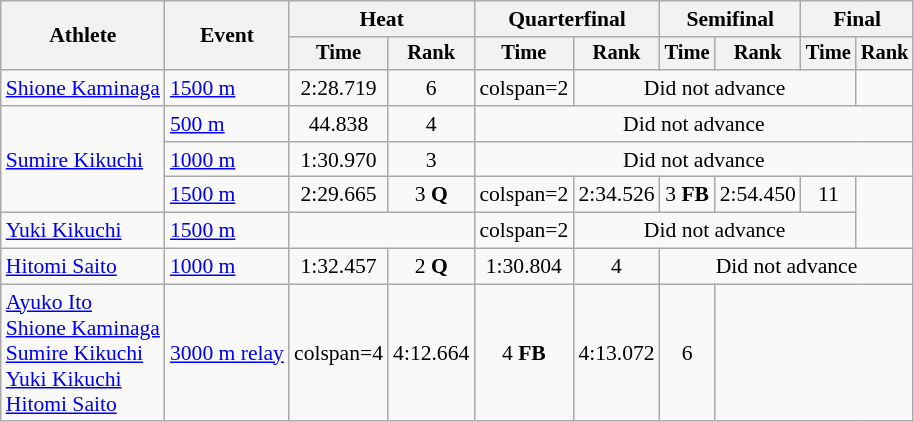<table class="wikitable" style="font-size:90%">
<tr>
<th rowspan=2>Athlete</th>
<th rowspan=2>Event</th>
<th colspan=2>Heat</th>
<th colspan=2>Quarterfinal</th>
<th colspan=2>Semifinal</th>
<th colspan=2>Final</th>
</tr>
<tr style="font-size:95%">
<th>Time</th>
<th>Rank</th>
<th>Time</th>
<th>Rank</th>
<th>Time</th>
<th>Rank</th>
<th>Time</th>
<th>Rank</th>
</tr>
<tr align=center>
<td align=left><a href='#'>Shione Kaminaga</a></td>
<td align=left><a href='#'>1500 m</a></td>
<td>2:28.719</td>
<td>6</td>
<td>colspan=2 </td>
<td colspan=4>Did not advance</td>
</tr>
<tr align=center>
<td align=left rowspan=3><a href='#'>Sumire Kikuchi</a></td>
<td align=left><a href='#'>500 m</a></td>
<td>44.838</td>
<td>4</td>
<td colspan=6>Did not advance</td>
</tr>
<tr align=center>
<td align=left><a href='#'>1000 m</a></td>
<td>1:30.970</td>
<td>3</td>
<td colspan=6>Did not advance</td>
</tr>
<tr align=center>
<td align=left><a href='#'>1500 m</a></td>
<td>2:29.665</td>
<td>3 <strong>Q</strong></td>
<td>colspan=2 </td>
<td>2:34.526</td>
<td>3 <strong>FB</strong></td>
<td>2:54.450</td>
<td>11</td>
</tr>
<tr align=center>
<td align=left><a href='#'>Yuki Kikuchi</a></td>
<td align=left><a href='#'>1500 m</a></td>
<td colspan=2></td>
<td>colspan=2 </td>
<td colspan=4>Did not advance</td>
</tr>
<tr align=center>
<td align=left><a href='#'>Hitomi Saito</a></td>
<td align=left><a href='#'>1000 m</a></td>
<td>1:32.457</td>
<td>2 <strong>Q</strong></td>
<td>1:30.804</td>
<td>4</td>
<td colspan=4>Did not advance</td>
</tr>
<tr align=center>
<td align=left><a href='#'>Ayuko Ito</a><br><a href='#'>Shione Kaminaga</a><br><a href='#'>Sumire Kikuchi</a><br><a href='#'>Yuki Kikuchi</a><br><a href='#'>Hitomi Saito</a></td>
<td align=left><a href='#'>3000 m relay</a></td>
<td>colspan=4 </td>
<td>4:12.664</td>
<td>4 <strong>FB</strong></td>
<td>4:13.072</td>
<td>6</td>
</tr>
</table>
